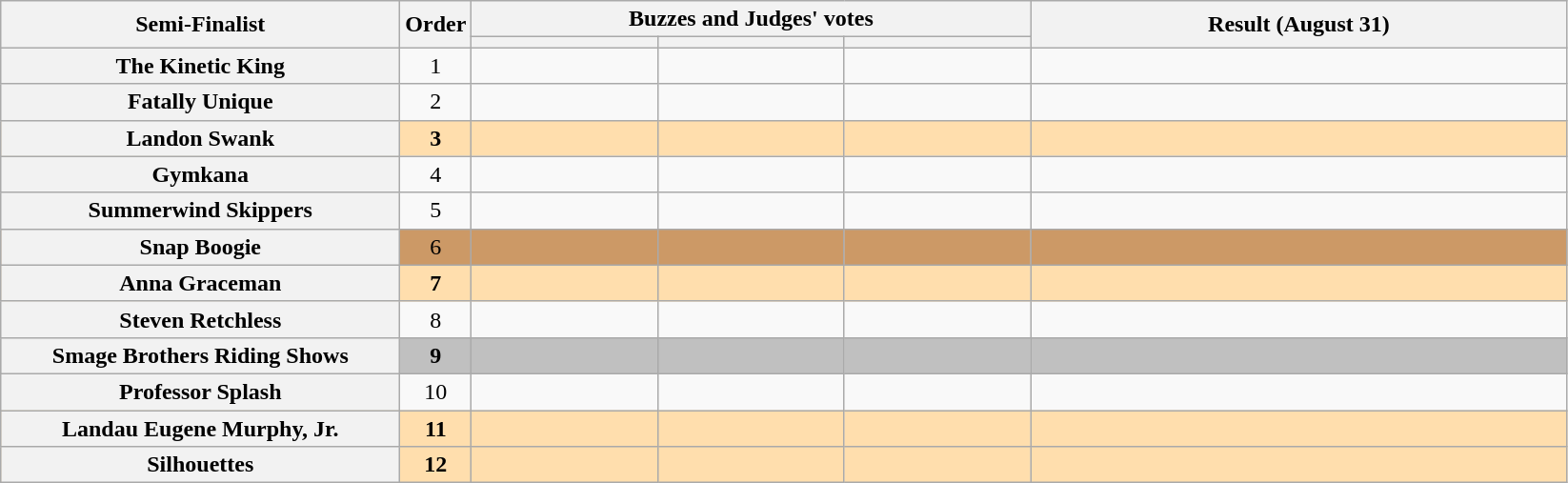<table class="wikitable plainrowheaders sortable" style="text-align:center;">
<tr>
<th scope="col" rowspan="2" class="unsortable" style="width:17em;">Semi-Finalist</th>
<th scope="col" rowspan="2" style="width:1em;">Order</th>
<th scope="col" colspan="3" class="unsortable" style="width:24em;">Buzzes and Judges' votes</th>
<th scope="col" rowspan="2" style="width:23em;">Result (August 31)</th>
</tr>
<tr>
<th scope="col" class="unsortable" style="width:6em;"></th>
<th scope="col" class="unsortable" style="width:6em;"></th>
<th scope="col" class="unsortable" style="width:6em;"></th>
</tr>
<tr>
<th scope="row">The Kinetic King</th>
<td>1</td>
<td style="text-align:center;"></td>
<td style="text-align:center;"></td>
<td style="text-align:center;"></td>
<td></td>
</tr>
<tr>
<th scope="row">Fatally Unique</th>
<td>2</td>
<td style="text-align:center;"></td>
<td style="text-align:center;"></td>
<td style="text-align:center;"></td>
<td></td>
</tr>
<tr style="background:NavajoWhite;"'>
<th scope="row"><strong>Landon Swank</strong></th>
<td><strong>3</strong></td>
<td style="text-align:center;"></td>
<td style="text-align:center;"></td>
<td style="text-align:center;"></td>
<td><strong></strong></td>
</tr>
<tr>
<th scope="row">Gymkana</th>
<td>4</td>
<td style="text-align:center;"></td>
<td style="text-align:center;"></td>
<td style="text-align:center;"></td>
<td></td>
</tr>
<tr>
<th scope="row">Summerwind Skippers</th>
<td>5</td>
<td style="text-align:center;"></td>
<td style="text-align:center;"></td>
<td style="text-align:center;"></td>
<td></td>
</tr>
<tr style="background:#c96;">
<th scope="row">Snap Boogie</th>
<td>6</td>
<td style="text-align:center;"></td>
<td style="text-align:center;"></td>
<td style="text-align:center;"></td>
<td></td>
</tr>
<tr style="background:NavajoWhite;">
<th scope="row"><strong>Anna Graceman</strong></th>
<td><strong>7</strong></td>
<td style="text-align:center;"></td>
<td style="text-align:center;"></td>
<td style="text-align:center;"></td>
<td><strong></strong></td>
</tr>
<tr>
<th scope="row">Steven Retchless</th>
<td>8</td>
<td style="text-align:center;"></td>
<td style="text-align:center;"></td>
<td style="text-align:center;"></td>
<td></td>
</tr>
<tr style="background:Silver;">
<th scope="row"><strong>Smage Brothers Riding Shows</strong></th>
<td><strong>9</strong></td>
<td style="text-align:center;"></td>
<td style="text-align:center;"></td>
<td style="text-align:center;"></td>
<td><strong></strong></td>
</tr>
<tr>
<th scope="row">Professor Splash</th>
<td>10</td>
<td style="text-align:center;"></td>
<td style="text-align:center;"></td>
<td style="text-align:center;"></td>
<td></td>
</tr>
<tr style="background:NavajoWhite;">
<th scope="row"><strong>Landau Eugene Murphy, Jr.</strong></th>
<td><strong>11</strong></td>
<td style="text-align:center;"></td>
<td style="text-align:center;"></td>
<td style="text-align:center;"></td>
<td><strong></strong></td>
</tr>
<tr style="background:NavajoWhite;">
<th scope="row"><strong>Silhouettes</strong></th>
<td><strong>12</strong></td>
<td style="text-align:center;"></td>
<td style="text-align:center;"></td>
<td style="text-align:center;"></td>
<td><strong></strong></td>
</tr>
</table>
